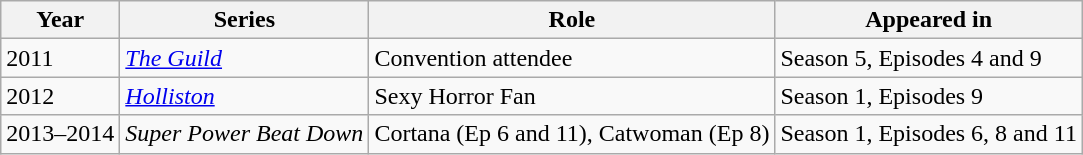<table class="wikitable sortable">
<tr>
<th>Year</th>
<th>Series</th>
<th>Role</th>
<th class="unsortable">Appeared in</th>
</tr>
<tr>
<td>2011</td>
<td><em><a href='#'>The Guild</a></em></td>
<td>Convention attendee</td>
<td>Season 5, Episodes 4 and 9</td>
</tr>
<tr>
<td>2012</td>
<td><em><a href='#'>Holliston</a></em></td>
<td>Sexy Horror Fan</td>
<td>Season 1, Episodes 9</td>
</tr>
<tr>
<td>2013–2014</td>
<td><em>Super Power Beat Down</em></td>
<td>Cortana (Ep 6 and 11), Catwoman (Ep 8)</td>
<td>Season 1, Episodes 6, 8 and 11</td>
</tr>
</table>
